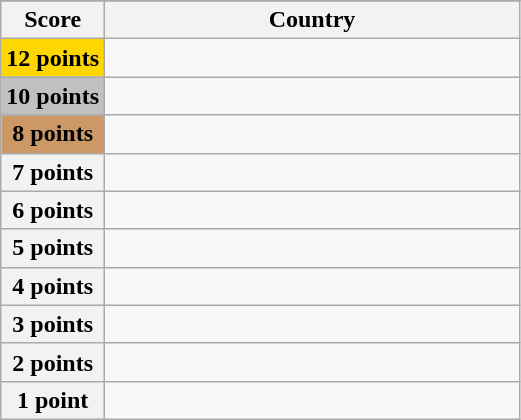<table class="wikitable">
<tr>
</tr>
<tr>
<th scope="col" width="20%">Score</th>
<th scope="col">Country</th>
</tr>
<tr>
<th scope="row" style="background:gold">12 points</th>
<td></td>
</tr>
<tr>
<th scope="row" style="background:silver">10 points</th>
<td></td>
</tr>
<tr>
<th scope="row" style="background:#CC9966">8 points</th>
<td></td>
</tr>
<tr>
<th scope="row">7 points</th>
<td></td>
</tr>
<tr>
<th scope="row">6 points</th>
<td></td>
</tr>
<tr>
<th scope="row">5 points</th>
<td></td>
</tr>
<tr>
<th scope="row">4 points</th>
<td></td>
</tr>
<tr>
<th scope="row">3 points</th>
<td></td>
</tr>
<tr>
<th scope="row">2 points</th>
<td></td>
</tr>
<tr>
<th scope="row">1 point</th>
<td></td>
</tr>
</table>
